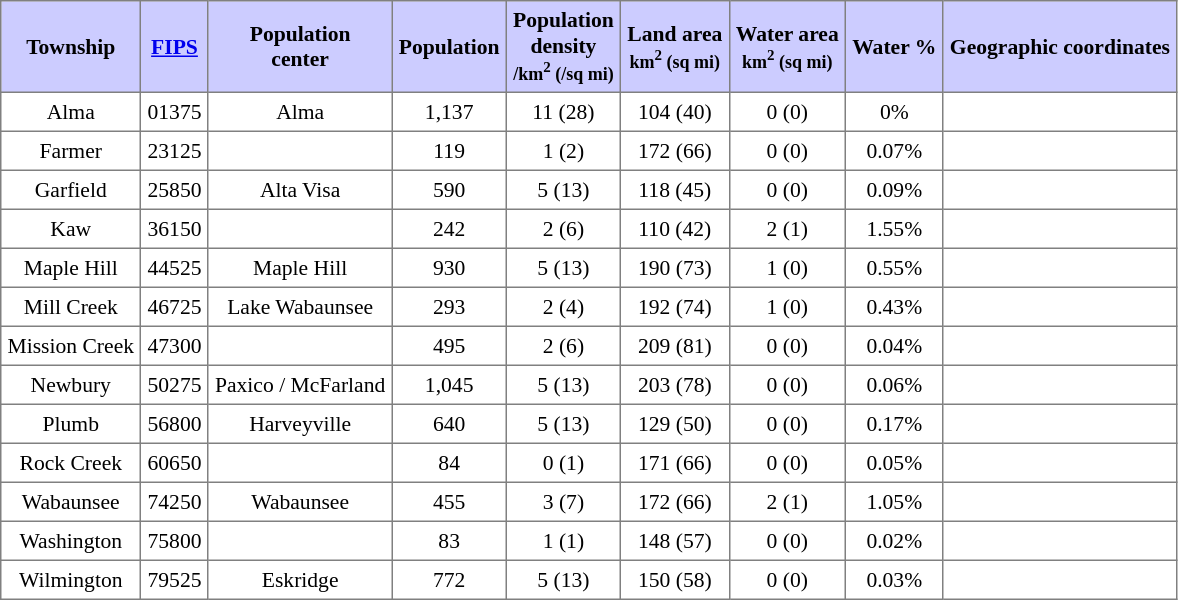<table class="toccolours" border=1 cellspacing=0 cellpadding=4 style="text-align:center; border-collapse:collapse; font-size:90%;">
<tr style="background:#ccccff">
<th>Township</th>
<th><a href='#'>FIPS</a></th>
<th>Population<br>center</th>
<th>Population</th>
<th>Population<br>density<br><small>/km<sup>2</sup> (/sq mi)</small></th>
<th>Land area<br><small>km<sup>2</sup> (sq mi)</small></th>
<th>Water area<br><small>km<sup>2</sup> (sq mi)</small></th>
<th>Water %</th>
<th>Geographic coordinates</th>
</tr>
<tr>
<td>Alma</td>
<td>01375</td>
<td>Alma</td>
<td>1,137</td>
<td>11 (28)</td>
<td>104 (40)</td>
<td>0 (0)</td>
<td>0%</td>
<td></td>
</tr>
<tr>
<td>Farmer</td>
<td>23125</td>
<td></td>
<td>119</td>
<td>1 (2)</td>
<td>172 (66)</td>
<td>0 (0)</td>
<td>0.07%</td>
<td></td>
</tr>
<tr>
<td>Garfield</td>
<td>25850</td>
<td>Alta Visa</td>
<td>590</td>
<td>5 (13)</td>
<td>118 (45)</td>
<td>0 (0)</td>
<td>0.09%</td>
<td></td>
</tr>
<tr>
<td>Kaw</td>
<td>36150</td>
<td></td>
<td>242</td>
<td>2 (6)</td>
<td>110 (42)</td>
<td>2 (1)</td>
<td>1.55%</td>
<td></td>
</tr>
<tr>
<td>Maple Hill</td>
<td>44525</td>
<td>Maple Hill</td>
<td>930</td>
<td>5 (13)</td>
<td>190 (73)</td>
<td>1 (0)</td>
<td>0.55%</td>
<td></td>
</tr>
<tr>
<td>Mill Creek</td>
<td>46725</td>
<td>Lake Wabaunsee</td>
<td>293</td>
<td>2 (4)</td>
<td>192 (74)</td>
<td>1 (0)</td>
<td>0.43%</td>
<td></td>
</tr>
<tr>
<td>Mission Creek</td>
<td>47300</td>
<td></td>
<td>495</td>
<td>2 (6)</td>
<td>209 (81)</td>
<td>0 (0)</td>
<td>0.04%</td>
<td></td>
</tr>
<tr>
<td>Newbury</td>
<td>50275</td>
<td>Paxico / McFarland</td>
<td>1,045</td>
<td>5 (13)</td>
<td>203 (78)</td>
<td>0 (0)</td>
<td>0.06%</td>
<td></td>
</tr>
<tr>
<td>Plumb</td>
<td>56800</td>
<td>Harveyville</td>
<td>640</td>
<td>5 (13)</td>
<td>129 (50)</td>
<td>0 (0)</td>
<td>0.17%</td>
<td></td>
</tr>
<tr>
<td>Rock Creek</td>
<td>60650</td>
<td></td>
<td>84</td>
<td>0 (1)</td>
<td>171 (66)</td>
<td>0 (0)</td>
<td>0.05%</td>
<td></td>
</tr>
<tr>
<td>Wabaunsee</td>
<td>74250</td>
<td>Wabaunsee</td>
<td>455</td>
<td>3 (7)</td>
<td>172 (66)</td>
<td>2 (1)</td>
<td>1.05%</td>
<td></td>
</tr>
<tr>
<td>Washington</td>
<td>75800</td>
<td></td>
<td>83</td>
<td>1 (1)</td>
<td>148 (57)</td>
<td>0 (0)</td>
<td>0.02%</td>
<td></td>
</tr>
<tr>
<td>Wilmington</td>
<td>79525</td>
<td>Eskridge</td>
<td>772</td>
<td>5 (13)</td>
<td>150 (58)</td>
<td>0 (0)</td>
<td>0.03%</td>
<td></td>
</tr>
</table>
